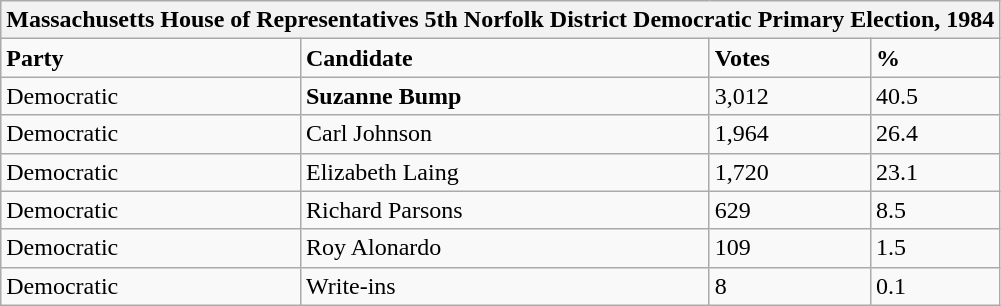<table class="wikitable">
<tr>
<th colspan="4">Massachusetts House of Representatives 5th Norfolk District Democratic Primary Election, 1984</th>
</tr>
<tr>
<td><strong>Party</strong></td>
<td><strong>Candidate</strong></td>
<td><strong>Votes</strong></td>
<td><strong>%</strong></td>
</tr>
<tr>
<td>Democratic</td>
<td><strong>Suzanne Bump</strong></td>
<td>3,012</td>
<td>40.5</td>
</tr>
<tr>
<td>Democratic</td>
<td>Carl Johnson</td>
<td>1,964</td>
<td>26.4</td>
</tr>
<tr>
<td>Democratic</td>
<td>Elizabeth Laing</td>
<td>1,720</td>
<td>23.1</td>
</tr>
<tr>
<td>Democratic</td>
<td>Richard Parsons</td>
<td>629</td>
<td>8.5</td>
</tr>
<tr>
<td>Democratic</td>
<td>Roy Alonardo</td>
<td>109</td>
<td>1.5</td>
</tr>
<tr>
<td>Democratic</td>
<td>Write-ins</td>
<td>8</td>
<td>0.1</td>
</tr>
</table>
